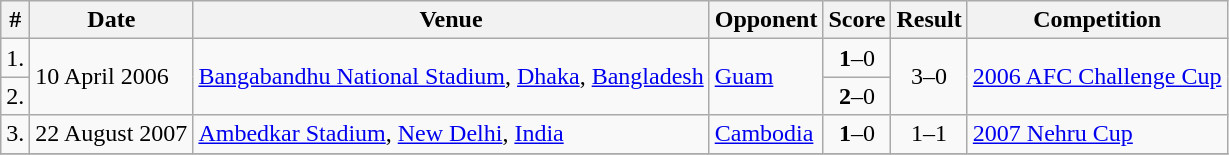<table class="wikitable">
<tr>
<th>#</th>
<th>Date</th>
<th>Venue</th>
<th>Opponent</th>
<th>Score</th>
<th>Result</th>
<th>Competition</th>
</tr>
<tr>
<td>1.</td>
<td rowspan=2>10 April 2006</td>
<td rowspan=2><a href='#'>Bangabandhu National Stadium</a>, <a href='#'>Dhaka</a>, <a href='#'>Bangladesh</a></td>
<td rowspan=2> <a href='#'>Guam</a></td>
<td align=center><strong>1</strong>–0</td>
<td rowspan=2 align=center>3–0</td>
<td rowspan=2><a href='#'>2006 AFC Challenge Cup</a></td>
</tr>
<tr>
<td>2.</td>
<td align=center><strong>2</strong>–0</td>
</tr>
<tr>
<td>3.</td>
<td>22 August 2007</td>
<td><a href='#'>Ambedkar Stadium</a>, <a href='#'>New Delhi</a>, <a href='#'>India</a></td>
<td> <a href='#'>Cambodia</a></td>
<td align=center><strong>1</strong>–0</td>
<td align=center>1–1</td>
<td><a href='#'>2007 Nehru Cup</a></td>
</tr>
<tr>
</tr>
</table>
